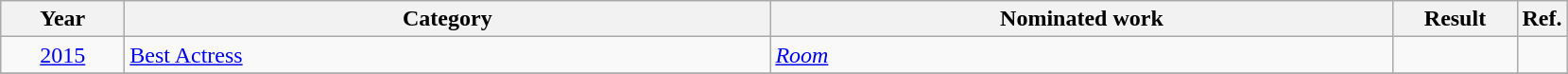<table class=wikitable>
<tr>
<th scope="col" style="width:5em;">Year</th>
<th scope="col" style="width:28em;">Category</th>
<th scope="col" style="width:27em;">Nominated work</th>
<th scope="col" style="width:5em;">Result</th>
<th>Ref.</th>
</tr>
<tr>
<td style="text-align:center;"><a href='#'>2015</a></td>
<td><a href='#'> Best Actress</a></td>
<td><em><a href='#'>Room</a></em></td>
<td></td>
<td style="text-align:center;"></td>
</tr>
<tr>
</tr>
</table>
